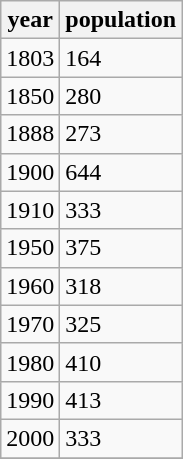<table class="wikitable">
<tr>
<th>year</th>
<th>population</th>
</tr>
<tr>
<td>1803</td>
<td>164</td>
</tr>
<tr>
<td>1850</td>
<td>280</td>
</tr>
<tr>
<td>1888</td>
<td>273</td>
</tr>
<tr>
<td>1900</td>
<td>644</td>
</tr>
<tr>
<td>1910</td>
<td>333</td>
</tr>
<tr>
<td>1950</td>
<td>375</td>
</tr>
<tr>
<td>1960</td>
<td>318</td>
</tr>
<tr>
<td>1970</td>
<td>325</td>
</tr>
<tr>
<td>1980</td>
<td>410</td>
</tr>
<tr>
<td>1990</td>
<td>413</td>
</tr>
<tr>
<td>2000</td>
<td>333</td>
</tr>
<tr>
</tr>
</table>
